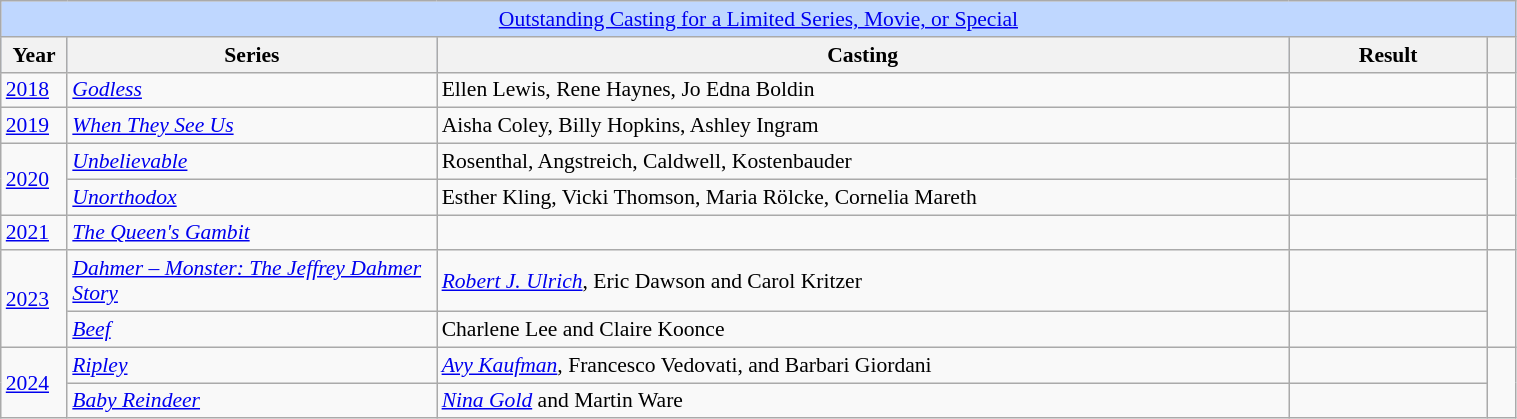<table class="wikitable plainrowheaders" style="font-size: 90%" width=80%>
<tr ---- bgcolor="#bfd7ff">
<td colspan=6 align=center><a href='#'>Outstanding Casting for a Limited Series, Movie, or Special</a></td>
</tr>
<tr ---- bgcolor="#bfd7ff">
<th scope="col" style="width:1%;">Year</th>
<th scope="col" style="width:13%;">Series</th>
<th scope="col" style="width:30%;">Casting</th>
<th scope="col" style="width:7%;">Result</th>
<th scope="col" style="width:1%;"></th>
</tr>
<tr>
<td><a href='#'>2018</a></td>
<td><em><a href='#'>Godless</a></em></td>
<td>Ellen Lewis, Rene Haynes, Jo Edna Boldin</td>
<td></td>
<td></td>
</tr>
<tr>
<td><a href='#'>2019</a></td>
<td><em><a href='#'>When They See Us</a></em></td>
<td>Aisha Coley, Billy Hopkins, Ashley Ingram</td>
<td></td>
<td></td>
</tr>
<tr>
<td rowspan="2"><a href='#'>2020</a></td>
<td><em><a href='#'>Unbelievable</a></em></td>
<td>Rosenthal, Angstreich, Caldwell, Kostenbauder</td>
<td></td>
<td rowspan="2"></td>
</tr>
<tr>
<td><em><a href='#'>Unorthodox</a></em></td>
<td>Esther Kling, Vicki Thomson, Maria Rölcke, Cornelia Mareth</td>
<td></td>
</tr>
<tr>
<td><a href='#'>2021</a></td>
<td><em><a href='#'>The Queen's Gambit</a></em></td>
<td></td>
<td></td>
<td></td>
</tr>
<tr>
<td rowspan="2"><a href='#'>2023</a></td>
<td><em><a href='#'>Dahmer – Monster: The Jeffrey Dahmer Story</a></em></td>
<td><em><a href='#'>Robert J. Ulrich</a></em>, Eric Dawson and Carol Kritzer</td>
<td></td>
<td rowspan="2"></td>
</tr>
<tr>
<td><em><a href='#'>Beef</a></em></td>
<td>Charlene Lee and Claire Koonce</td>
<td></td>
</tr>
<tr>
<td rowspan="2"><a href='#'>2024</a></td>
<td><em><a href='#'>Ripley</a></em></td>
<td><em><a href='#'>Avy Kaufman</a></em>, Francesco Vedovati, and Barbari Giordani</td>
<td></td>
<td rowspan="2"></td>
</tr>
<tr>
<td><em><a href='#'>Baby Reindeer</a></em></td>
<td><em><a href='#'>Nina Gold</a></em> and Martin Ware</td>
<td></td>
</tr>
</table>
